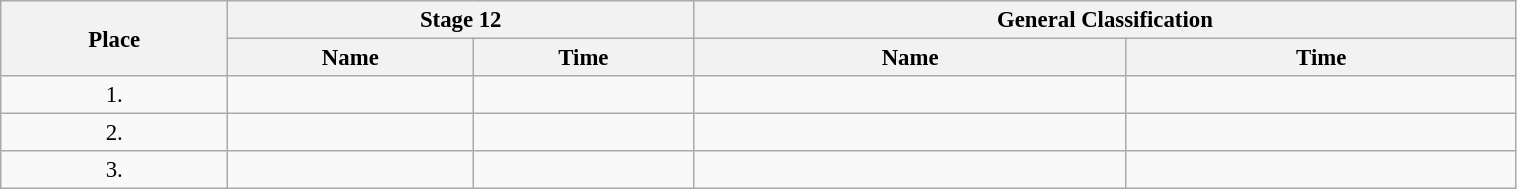<table class=wikitable style="font-size:95%" width="80%">
<tr>
<th rowspan="2">Place</th>
<th colspan="2">Stage 12</th>
<th colspan="2">General Classification</th>
</tr>
<tr>
<th>Name</th>
<th>Time</th>
<th>Name</th>
<th>Time</th>
</tr>
<tr>
<td align="center">1.</td>
<td></td>
<td></td>
<td></td>
<td></td>
</tr>
<tr>
<td align="center">2.</td>
<td></td>
<td></td>
<td></td>
<td></td>
</tr>
<tr>
<td align="center">3.</td>
<td></td>
<td></td>
<td></td>
<td></td>
</tr>
</table>
